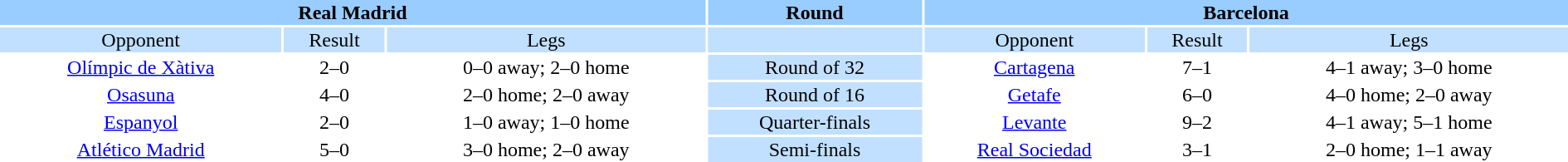<table width="100%" style="text-align:center">
<tr valign=top bgcolor=#99ccff>
<th colspan=3 style="width:1*">Real Madrid</th>
<th><strong>Round</strong></th>
<th colspan=3 style="width:1*">Barcelona</th>
</tr>
<tr valign=top bgcolor=#c1e0ff>
<td>Opponent</td>
<td>Result</td>
<td>Legs</td>
<td bgcolor=#c1e0ff></td>
<td>Opponent</td>
<td>Result</td>
<td>Legs</td>
</tr>
<tr>
<td><a href='#'>Olímpic de Xàtiva</a></td>
<td>2–0</td>
<td>0–0 away; 2–0 home</td>
<td bgcolor="#c1e0ff">Round of 32</td>
<td><a href='#'>Cartagena</a></td>
<td>7–1</td>
<td>4–1 away; 3–0 home</td>
</tr>
<tr>
<td><a href='#'>Osasuna</a></td>
<td>4–0</td>
<td>2–0 home; 2–0 away</td>
<td bgcolor="#c1e0ff">Round of 16</td>
<td><a href='#'>Getafe</a></td>
<td>6–0</td>
<td>4–0 home; 2–0 away</td>
</tr>
<tr>
<td><a href='#'>Espanyol</a></td>
<td>2–0</td>
<td>1–0 away; 1–0 home</td>
<td bgcolor="#c1e0ff">Quarter-finals</td>
<td><a href='#'>Levante</a></td>
<td>9–2</td>
<td>4–1 away; 5–1 home</td>
</tr>
<tr>
<td><a href='#'>Atlético Madrid</a></td>
<td>5–0</td>
<td>3–0 home; 2–0 away</td>
<td bgcolor="#c1e0ff">Semi-finals</td>
<td><a href='#'>Real Sociedad</a></td>
<td>3–1</td>
<td>2–0 home; 1–1 away</td>
</tr>
</table>
